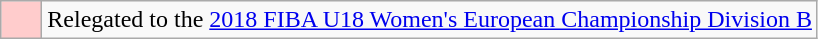<table class="wikitable">
<tr>
<td style="background: #ffcccc; width:20px;"></td>
<td>Relegated to the <a href='#'>2018 FIBA U18 Women's European Championship Division B</a></td>
</tr>
</table>
